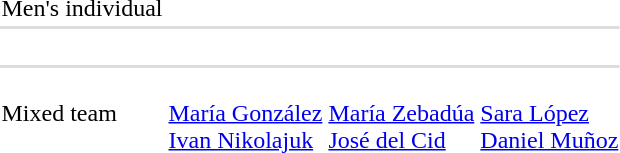<table>
<tr>
<td>Men's individual<br></td>
<td></td>
<td></td>
<td></td>
</tr>
<tr bgcolor=#DDDDDD>
<td colspan=7></td>
</tr>
<tr>
<td><br></td>
<td></td>
<td></td>
<td></td>
</tr>
<tr bgcolor=#DDDDDD>
<td colspan=7></td>
</tr>
<tr>
<td>Mixed team<br></td>
<td><br><a href='#'>María González</a><br><a href='#'>Ivan Nikolajuk</a></td>
<td><br><a href='#'>María Zebadúa</a><br><a href='#'>José del Cid</a></td>
<td><br><a href='#'>Sara López</a><br><a href='#'>Daniel Muñoz</a></td>
</tr>
</table>
